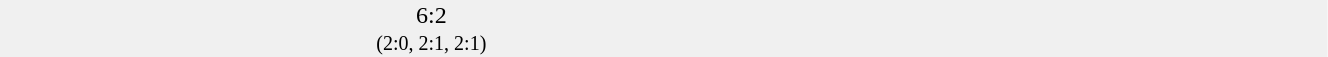<table style="width: 70%; background: #F0F0F0;" cellspacing="0">
<tr valign="top">
<td width="25%" align="right"></td>
<td width="15%" align="center">6:2<br><small>(2:0, 2:1, 2:1)</small></td>
<td width="25%" align="left"></td>
<td style="font-size:85%;"></td>
</tr>
</table>
